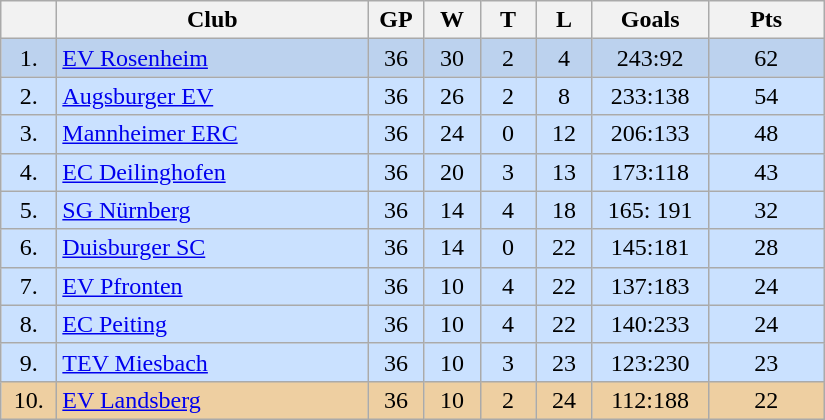<table class="wikitable">
<tr>
<th width="30"></th>
<th width="200">Club</th>
<th width="30">GP</th>
<th width="30">W</th>
<th width="30">T</th>
<th width="30">L</th>
<th width="70">Goals</th>
<th width="70">Pts</th>
</tr>
<tr bgcolor="#BCD2EE" align="center">
<td>1.</td>
<td align="left"><a href='#'>EV Rosenheim</a></td>
<td>36</td>
<td>30</td>
<td>2</td>
<td>4</td>
<td>243:92</td>
<td>62</td>
</tr>
<tr bgcolor=#CAE1FF align="center">
<td>2.</td>
<td align="left"><a href='#'>Augsburger EV</a></td>
<td>36</td>
<td>26</td>
<td>2</td>
<td>8</td>
<td>233:138</td>
<td>54</td>
</tr>
<tr bgcolor=#CAE1FF align="center">
<td>3.</td>
<td align="left"><a href='#'>Mannheimer ERC</a></td>
<td>36</td>
<td>24</td>
<td>0</td>
<td>12</td>
<td>206:133</td>
<td>48</td>
</tr>
<tr bgcolor=#CAE1FF align="center">
<td>4.</td>
<td align="left"><a href='#'>EC Deilinghofen</a></td>
<td>36</td>
<td>20</td>
<td>3</td>
<td>13</td>
<td>173:118</td>
<td>43</td>
</tr>
<tr bgcolor=#CAE1FF align="center">
<td>5.</td>
<td align="left"><a href='#'>SG Nürnberg</a></td>
<td>36</td>
<td>14</td>
<td>4</td>
<td>18</td>
<td>165: 191</td>
<td>32</td>
</tr>
<tr bgcolor=#CAE1FF align="center">
<td>6.</td>
<td align="left"><a href='#'>Duisburger SC</a></td>
<td>36</td>
<td>14</td>
<td>0</td>
<td>22</td>
<td>145:181</td>
<td>28</td>
</tr>
<tr bgcolor=#CAE1FF align="center">
<td>7.</td>
<td align="left"><a href='#'>EV Pfronten</a></td>
<td>36</td>
<td>10</td>
<td>4</td>
<td>22</td>
<td>137:183</td>
<td>24</td>
</tr>
<tr bgcolor=#CAE1FF align="center">
<td>8.</td>
<td align="left"><a href='#'>EC Peiting</a></td>
<td>36</td>
<td>10</td>
<td>4</td>
<td>22</td>
<td>140:233</td>
<td>24</td>
</tr>
<tr bgcolor=#CAE1FF align="center">
<td>9.</td>
<td align="left"><a href='#'>TEV Miesbach</a></td>
<td>36</td>
<td>10</td>
<td>3</td>
<td>23</td>
<td>123:230</td>
<td>23</td>
</tr>
<tr bgcolor=#EECFA1 align="center">
<td>10.</td>
<td align="left"><a href='#'>EV Landsberg</a></td>
<td>36</td>
<td>10</td>
<td>2</td>
<td>24</td>
<td>112:188</td>
<td>22</td>
</tr>
</table>
